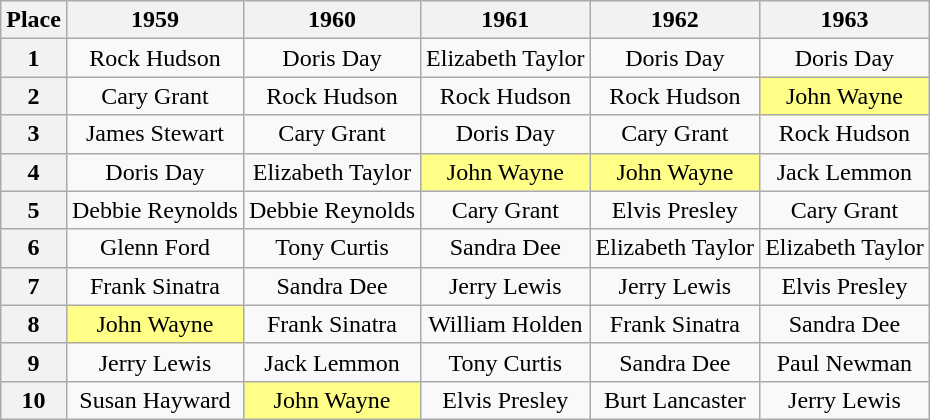<table class="wikitable" style="text-align:center">
<tr>
<th scope="col">Place</th>
<th scope="col">1959</th>
<th scope="col">1960</th>
<th scope="col">1961</th>
<th scope="col">1962</th>
<th scope="col">1963</th>
</tr>
<tr>
<th scope="row">1</th>
<td>Rock Hudson</td>
<td>Doris Day</td>
<td>Elizabeth Taylor</td>
<td>Doris Day</td>
<td>Doris Day</td>
</tr>
<tr>
<th scope="row">2</th>
<td>Cary Grant</td>
<td>Rock Hudson</td>
<td>Rock Hudson</td>
<td>Rock Hudson</td>
<td style="background:#FF8">John Wayne</td>
</tr>
<tr>
<th scope="row">3</th>
<td>James Stewart</td>
<td>Cary Grant</td>
<td>Doris Day</td>
<td>Cary Grant</td>
<td>Rock Hudson</td>
</tr>
<tr>
<th scope="row">4</th>
<td>Doris Day</td>
<td>Elizabeth Taylor</td>
<td style="background:#FF8">John Wayne</td>
<td style="background:#FF8">John Wayne</td>
<td>Jack Lemmon</td>
</tr>
<tr>
<th scope="row">5</th>
<td>Debbie Reynolds</td>
<td>Debbie Reynolds</td>
<td>Cary Grant</td>
<td>Elvis Presley</td>
<td>Cary Grant</td>
</tr>
<tr>
<th scope="row">6</th>
<td>Glenn Ford</td>
<td>Tony Curtis</td>
<td>Sandra Dee</td>
<td>Elizabeth Taylor</td>
<td>Elizabeth Taylor</td>
</tr>
<tr>
<th scope="row">7</th>
<td>Frank Sinatra</td>
<td>Sandra Dee</td>
<td>Jerry Lewis</td>
<td>Jerry Lewis</td>
<td>Elvis Presley</td>
</tr>
<tr>
<th scope="row">8</th>
<td style="background:#FF8">John Wayne</td>
<td>Frank Sinatra</td>
<td>William Holden</td>
<td>Frank Sinatra</td>
<td>Sandra Dee</td>
</tr>
<tr>
<th scope="row">9</th>
<td>Jerry Lewis</td>
<td>Jack Lemmon</td>
<td>Tony Curtis</td>
<td>Sandra Dee</td>
<td>Paul Newman</td>
</tr>
<tr>
<th scope="row">10</th>
<td>Susan Hayward</td>
<td style="background:#FF8">John Wayne</td>
<td>Elvis Presley</td>
<td>Burt Lancaster</td>
<td>Jerry Lewis</td>
</tr>
</table>
